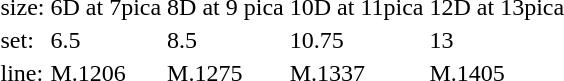<table style="margin-left:40px;">
<tr>
<td>size:</td>
<td>6D at 7pica</td>
<td>8D at 9 pica</td>
<td>10D at 11pica</td>
<td>12D at 13pica</td>
</tr>
<tr>
<td>set:</td>
<td>6.5</td>
<td>8.5</td>
<td>10.75</td>
<td>13</td>
</tr>
<tr>
<td>line:</td>
<td>M.1206</td>
<td>M.1275</td>
<td>M.1337</td>
<td>M.1405</td>
</tr>
</table>
